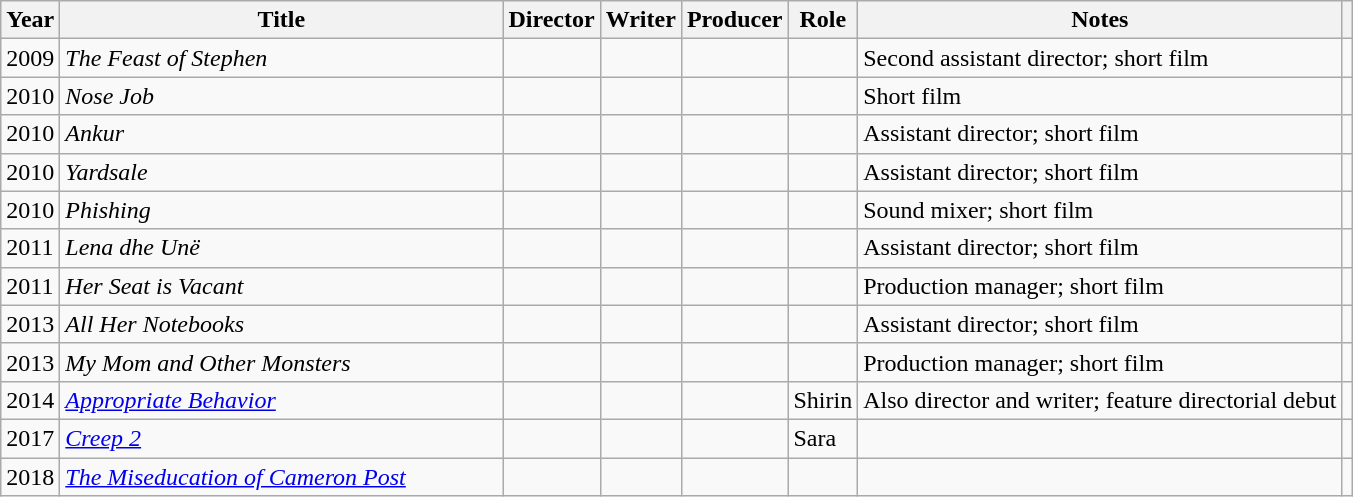<table class="wikitable sortable">
<tr>
<th style="width:1em;">Year</th>
<th style="width:18em;">Title</th>
<th>Director</th>
<th>Writer</th>
<th>Producer</th>
<th>Role</th>
<th class="unsortable">Notes</th>
<th class="unsortable"></th>
</tr>
<tr>
<td>2009</td>
<td><em>The Feast of Stephen</em></td>
<td></td>
<td></td>
<td></td>
<td></td>
<td>Second assistant director; short film</td>
<td></td>
</tr>
<tr>
<td>2010</td>
<td><em>Nose Job</em></td>
<td></td>
<td></td>
<td></td>
<td></td>
<td>Short film</td>
<td></td>
</tr>
<tr>
<td>2010</td>
<td><em>Ankur</em></td>
<td></td>
<td></td>
<td></td>
<td></td>
<td>Assistant director; short film</td>
<td></td>
</tr>
<tr>
<td>2010</td>
<td><em>Yardsale</em></td>
<td></td>
<td></td>
<td></td>
<td></td>
<td>Assistant director; short film</td>
<td></td>
</tr>
<tr>
<td>2010</td>
<td><em>Phishing</em></td>
<td></td>
<td></td>
<td></td>
<td></td>
<td>Sound mixer; short film</td>
<td></td>
</tr>
<tr>
<td>2011</td>
<td><em>Lena dhe Unë</em></td>
<td></td>
<td></td>
<td></td>
<td></td>
<td>Assistant director; short film</td>
<td></td>
</tr>
<tr>
<td>2011</td>
<td><em>Her Seat is Vacant</em></td>
<td></td>
<td></td>
<td></td>
<td></td>
<td>Production manager; short film</td>
<td></td>
</tr>
<tr>
<td>2013</td>
<td><em>All Her Notebooks</em></td>
<td></td>
<td></td>
<td></td>
<td></td>
<td>Assistant director; short film</td>
<td></td>
</tr>
<tr>
<td>2013</td>
<td><em>My Mom and Other Monsters</em></td>
<td></td>
<td></td>
<td></td>
<td></td>
<td>Production manager; short film</td>
<td></td>
</tr>
<tr>
<td>2014</td>
<td><em><a href='#'>Appropriate Behavior</a></em></td>
<td></td>
<td></td>
<td></td>
<td>Shirin</td>
<td>Also director and writer; feature directorial debut</td>
<td></td>
</tr>
<tr>
<td>2017</td>
<td><em><a href='#'>Creep 2</a></em></td>
<td></td>
<td></td>
<td></td>
<td>Sara</td>
<td></td>
<td></td>
</tr>
<tr>
<td>2018</td>
<td><em><a href='#'>The Miseducation of Cameron Post</a></em></td>
<td></td>
<td></td>
<td></td>
<td></td>
<td></td>
<td></td>
</tr>
</table>
